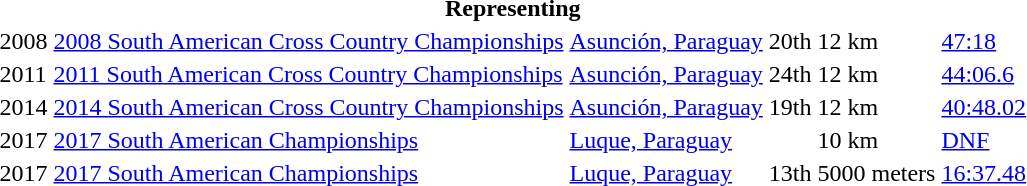<table>
<tr>
<th colspan="6">Representing </th>
</tr>
<tr>
<td>2008</td>
<td><a href='#'>2008 South American Cross Country Championships</a></td>
<td><a href='#'>Asunción, Paraguay</a></td>
<td>20th</td>
<td>12 km</td>
<td><a href='#'>47:18</a></td>
</tr>
<tr>
<td>2011</td>
<td><a href='#'>2011 South American Cross Country Championships</a></td>
<td><a href='#'>Asunción, Paraguay</a></td>
<td>24th</td>
<td>12 km</td>
<td><a href='#'>44:06.6</a></td>
</tr>
<tr>
<td>2014</td>
<td><a href='#'>2014 South American Cross Country Championships</a></td>
<td><a href='#'>Asunción, Paraguay</a></td>
<td>19th</td>
<td>12 km</td>
<td><a href='#'>40:48.02</a></td>
</tr>
<tr>
<td>2017</td>
<td><a href='#'>2017 South American Championships</a></td>
<td><a href='#'>Luque, Paraguay</a></td>
<td></td>
<td>10 km</td>
<td><a href='#'>DNF</a></td>
</tr>
<tr>
<td>2017</td>
<td><a href='#'>2017 South American Championships</a></td>
<td><a href='#'>Luque, Paraguay</a></td>
<td>13th</td>
<td>5000 meters</td>
<td><a href='#'>16:37.48</a></td>
</tr>
</table>
